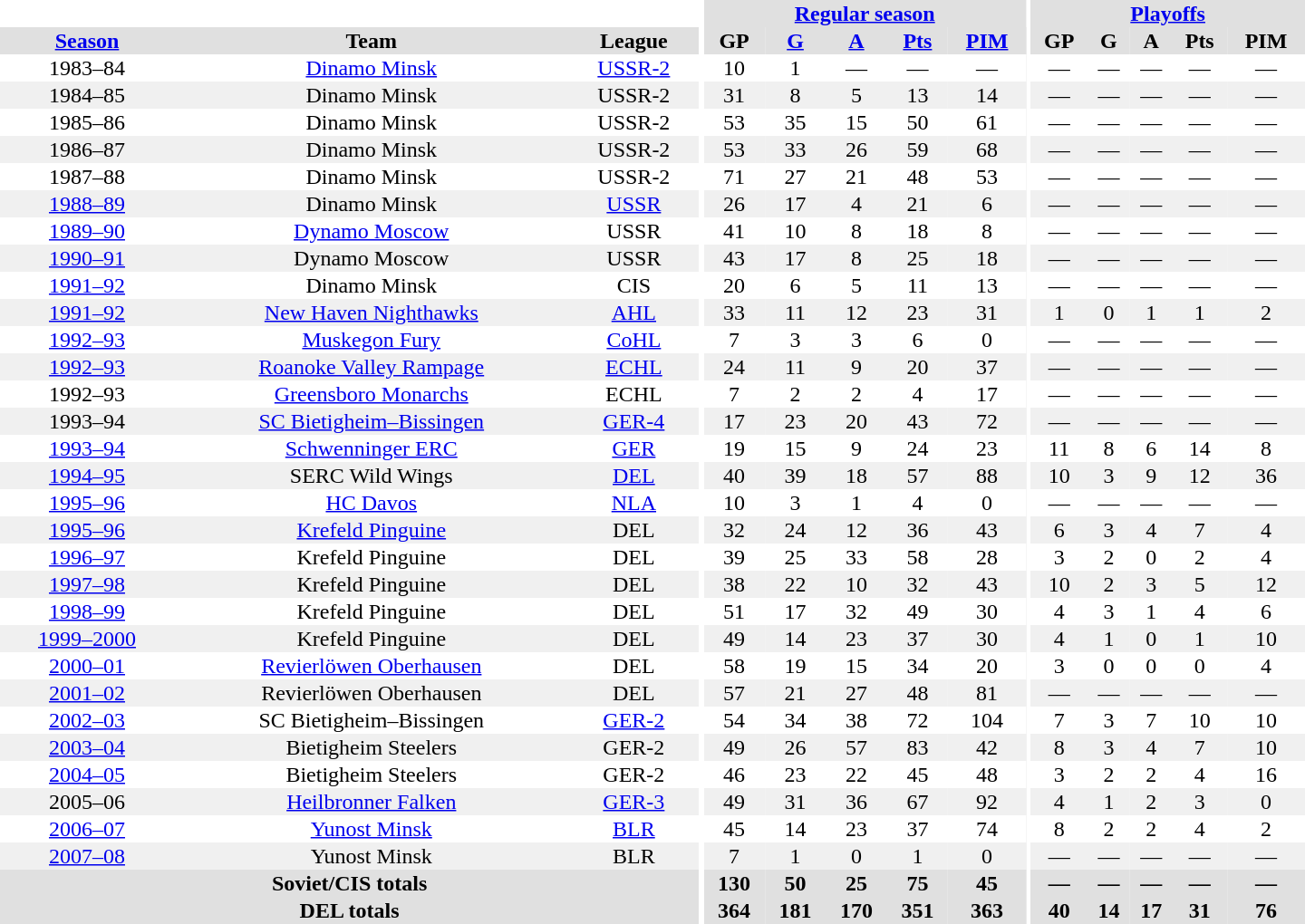<table border="0" cellpadding="1" cellspacing="0" style="text-align:center; width:60em">
<tr bgcolor="#e0e0e0">
<th colspan="3" bgcolor="#ffffff"></th>
<th rowspan="100" bgcolor="#ffffff"></th>
<th colspan="5"><a href='#'>Regular season</a></th>
<th rowspan="100" bgcolor="#ffffff"></th>
<th colspan="5"><a href='#'>Playoffs</a></th>
</tr>
<tr bgcolor="#e0e0e0">
<th><a href='#'>Season</a></th>
<th>Team</th>
<th>League</th>
<th>GP</th>
<th><a href='#'>G</a></th>
<th><a href='#'>A</a></th>
<th><a href='#'>Pts</a></th>
<th><a href='#'>PIM</a></th>
<th>GP</th>
<th>G</th>
<th>A</th>
<th>Pts</th>
<th>PIM</th>
</tr>
<tr>
<td>1983–84</td>
<td><a href='#'>Dinamo Minsk</a></td>
<td><a href='#'>USSR-2</a></td>
<td>10</td>
<td>1</td>
<td>—</td>
<td>—</td>
<td>—</td>
<td>—</td>
<td>—</td>
<td>—</td>
<td>—</td>
<td>—</td>
</tr>
<tr bgcolor="#f0f0f0">
<td>1984–85</td>
<td>Dinamo Minsk</td>
<td>USSR-2</td>
<td>31</td>
<td>8</td>
<td>5</td>
<td>13</td>
<td>14</td>
<td>—</td>
<td>—</td>
<td>—</td>
<td>—</td>
<td>—</td>
</tr>
<tr>
<td>1985–86</td>
<td>Dinamo Minsk</td>
<td>USSR-2</td>
<td>53</td>
<td>35</td>
<td>15</td>
<td>50</td>
<td>61</td>
<td>—</td>
<td>—</td>
<td>—</td>
<td>—</td>
<td>—</td>
</tr>
<tr bgcolor="#f0f0f0">
<td>1986–87</td>
<td>Dinamo Minsk</td>
<td>USSR-2</td>
<td>53</td>
<td>33</td>
<td>26</td>
<td>59</td>
<td>68</td>
<td>—</td>
<td>—</td>
<td>—</td>
<td>—</td>
<td>—</td>
</tr>
<tr>
<td>1987–88</td>
<td>Dinamo Minsk</td>
<td>USSR-2</td>
<td>71</td>
<td>27</td>
<td>21</td>
<td>48</td>
<td>53</td>
<td>—</td>
<td>—</td>
<td>—</td>
<td>—</td>
<td>—</td>
</tr>
<tr bgcolor="#f0f0f0">
<td><a href='#'>1988–89</a></td>
<td>Dinamo Minsk</td>
<td><a href='#'>USSR</a></td>
<td>26</td>
<td>17</td>
<td>4</td>
<td>21</td>
<td>6</td>
<td>—</td>
<td>—</td>
<td>—</td>
<td>—</td>
<td>—</td>
</tr>
<tr>
<td><a href='#'>1989–90</a></td>
<td><a href='#'>Dynamo Moscow</a></td>
<td>USSR</td>
<td>41</td>
<td>10</td>
<td>8</td>
<td>18</td>
<td>8</td>
<td>—</td>
<td>—</td>
<td>—</td>
<td>—</td>
<td>—</td>
</tr>
<tr bgcolor="#f0f0f0">
<td><a href='#'>1990–91</a></td>
<td>Dynamo Moscow</td>
<td>USSR</td>
<td>43</td>
<td>17</td>
<td>8</td>
<td>25</td>
<td>18</td>
<td>—</td>
<td>—</td>
<td>—</td>
<td>—</td>
<td>—</td>
</tr>
<tr>
<td><a href='#'>1991–92</a></td>
<td>Dinamo Minsk</td>
<td>CIS</td>
<td>20</td>
<td>6</td>
<td>5</td>
<td>11</td>
<td>13</td>
<td>—</td>
<td>—</td>
<td>—</td>
<td>—</td>
<td>—</td>
</tr>
<tr bgcolor="#f0f0f0">
<td><a href='#'>1991–92</a></td>
<td><a href='#'>New Haven Nighthawks</a></td>
<td><a href='#'>AHL</a></td>
<td>33</td>
<td>11</td>
<td>12</td>
<td>23</td>
<td>31</td>
<td>1</td>
<td>0</td>
<td>1</td>
<td>1</td>
<td>2</td>
</tr>
<tr>
<td><a href='#'>1992–93</a></td>
<td><a href='#'>Muskegon Fury</a></td>
<td><a href='#'>CoHL</a></td>
<td>7</td>
<td>3</td>
<td>3</td>
<td>6</td>
<td>0</td>
<td>—</td>
<td>—</td>
<td>—</td>
<td>—</td>
<td>—</td>
</tr>
<tr bgcolor="#f0f0f0">
<td><a href='#'>1992–93</a></td>
<td><a href='#'>Roanoke Valley Rampage</a></td>
<td><a href='#'>ECHL</a></td>
<td>24</td>
<td>11</td>
<td>9</td>
<td>20</td>
<td>37</td>
<td>—</td>
<td>—</td>
<td>—</td>
<td>—</td>
<td>—</td>
</tr>
<tr>
<td>1992–93</td>
<td><a href='#'>Greensboro Monarchs</a></td>
<td>ECHL</td>
<td>7</td>
<td>2</td>
<td>2</td>
<td>4</td>
<td>17</td>
<td>—</td>
<td>—</td>
<td>—</td>
<td>—</td>
<td>—</td>
</tr>
<tr bgcolor="#f0f0f0">
<td>1993–94</td>
<td><a href='#'>SC Bietigheim–Bissingen</a></td>
<td><a href='#'>GER-4</a></td>
<td>17</td>
<td>23</td>
<td>20</td>
<td>43</td>
<td>72</td>
<td>—</td>
<td>—</td>
<td>—</td>
<td>—</td>
<td>—</td>
</tr>
<tr>
<td><a href='#'>1993–94</a></td>
<td><a href='#'>Schwenninger ERC</a></td>
<td><a href='#'>GER</a></td>
<td>19</td>
<td>15</td>
<td>9</td>
<td>24</td>
<td>23</td>
<td>11</td>
<td>8</td>
<td>6</td>
<td>14</td>
<td>8</td>
</tr>
<tr bgcolor="#f0f0f0">
<td><a href='#'>1994–95</a></td>
<td>SERC Wild Wings</td>
<td><a href='#'>DEL</a></td>
<td>40</td>
<td>39</td>
<td>18</td>
<td>57</td>
<td>88</td>
<td>10</td>
<td>3</td>
<td>9</td>
<td>12</td>
<td>36</td>
</tr>
<tr>
<td><a href='#'>1995–96</a></td>
<td><a href='#'>HC Davos</a></td>
<td><a href='#'>NLA</a></td>
<td>10</td>
<td>3</td>
<td>1</td>
<td>4</td>
<td>0</td>
<td>—</td>
<td>—</td>
<td>—</td>
<td>—</td>
<td>—</td>
</tr>
<tr bgcolor="#f0f0f0">
<td><a href='#'>1995–96</a></td>
<td><a href='#'>Krefeld Pinguine</a></td>
<td>DEL</td>
<td>32</td>
<td>24</td>
<td>12</td>
<td>36</td>
<td>43</td>
<td>6</td>
<td>3</td>
<td>4</td>
<td>7</td>
<td>4</td>
</tr>
<tr>
<td><a href='#'>1996–97</a></td>
<td>Krefeld Pinguine</td>
<td>DEL</td>
<td>39</td>
<td>25</td>
<td>33</td>
<td>58</td>
<td>28</td>
<td>3</td>
<td>2</td>
<td>0</td>
<td>2</td>
<td>4</td>
</tr>
<tr bgcolor="#f0f0f0">
<td><a href='#'>1997–98</a></td>
<td>Krefeld Pinguine</td>
<td>DEL</td>
<td>38</td>
<td>22</td>
<td>10</td>
<td>32</td>
<td>43</td>
<td>10</td>
<td>2</td>
<td>3</td>
<td>5</td>
<td>12</td>
</tr>
<tr>
<td><a href='#'>1998–99</a></td>
<td>Krefeld Pinguine</td>
<td>DEL</td>
<td>51</td>
<td>17</td>
<td>32</td>
<td>49</td>
<td>30</td>
<td>4</td>
<td>3</td>
<td>1</td>
<td>4</td>
<td>6</td>
</tr>
<tr bgcolor="#f0f0f0">
<td><a href='#'>1999–2000</a></td>
<td>Krefeld Pinguine</td>
<td>DEL</td>
<td>49</td>
<td>14</td>
<td>23</td>
<td>37</td>
<td>30</td>
<td>4</td>
<td>1</td>
<td>0</td>
<td>1</td>
<td>10</td>
</tr>
<tr>
<td><a href='#'>2000–01</a></td>
<td><a href='#'>Revierlöwen Oberhausen</a></td>
<td>DEL</td>
<td>58</td>
<td>19</td>
<td>15</td>
<td>34</td>
<td>20</td>
<td>3</td>
<td>0</td>
<td>0</td>
<td>0</td>
<td>4</td>
</tr>
<tr bgcolor="#f0f0f0">
<td><a href='#'>2001–02</a></td>
<td>Revierlöwen Oberhausen</td>
<td>DEL</td>
<td>57</td>
<td>21</td>
<td>27</td>
<td>48</td>
<td>81</td>
<td>—</td>
<td>—</td>
<td>—</td>
<td>—</td>
<td>—</td>
</tr>
<tr>
<td><a href='#'>2002–03</a></td>
<td>SC Bietigheim–Bissingen</td>
<td><a href='#'>GER-2</a></td>
<td>54</td>
<td>34</td>
<td>38</td>
<td>72</td>
<td>104</td>
<td>7</td>
<td>3</td>
<td>7</td>
<td>10</td>
<td>10</td>
</tr>
<tr bgcolor="#f0f0f0">
<td><a href='#'>2003–04</a></td>
<td>Bietigheim Steelers</td>
<td>GER-2</td>
<td>49</td>
<td>26</td>
<td>57</td>
<td>83</td>
<td>42</td>
<td>8</td>
<td>3</td>
<td>4</td>
<td>7</td>
<td>10</td>
</tr>
<tr>
<td><a href='#'>2004–05</a></td>
<td>Bietigheim Steelers</td>
<td>GER-2</td>
<td>46</td>
<td>23</td>
<td>22</td>
<td>45</td>
<td>48</td>
<td>3</td>
<td>2</td>
<td>2</td>
<td>4</td>
<td>16</td>
</tr>
<tr bgcolor="#f0f0f0">
<td>2005–06</td>
<td><a href='#'>Heilbronner Falken</a></td>
<td><a href='#'>GER-3</a></td>
<td>49</td>
<td>31</td>
<td>36</td>
<td>67</td>
<td>92</td>
<td>4</td>
<td>1</td>
<td>2</td>
<td>3</td>
<td>0</td>
</tr>
<tr>
<td><a href='#'>2006–07</a></td>
<td><a href='#'>Yunost Minsk</a></td>
<td><a href='#'>BLR</a></td>
<td>45</td>
<td>14</td>
<td>23</td>
<td>37</td>
<td>74</td>
<td>8</td>
<td>2</td>
<td>2</td>
<td>4</td>
<td>2</td>
</tr>
<tr bgcolor="#f0f0f0">
<td><a href='#'>2007–08</a></td>
<td>Yunost Minsk</td>
<td>BLR</td>
<td>7</td>
<td>1</td>
<td>0</td>
<td>1</td>
<td>0</td>
<td>—</td>
<td>—</td>
<td>—</td>
<td>—</td>
<td>—</td>
</tr>
<tr bgcolor="#e0e0e0">
<th colspan="3">Soviet/CIS totals</th>
<th>130</th>
<th>50</th>
<th>25</th>
<th>75</th>
<th>45</th>
<th>—</th>
<th>—</th>
<th>—</th>
<th>—</th>
<th>—</th>
</tr>
<tr bgcolor="#e0e0e0">
<th colspan="3">DEL totals</th>
<th>364</th>
<th>181</th>
<th>170</th>
<th>351</th>
<th>363</th>
<th>40</th>
<th>14</th>
<th>17</th>
<th>31</th>
<th>76</th>
</tr>
</table>
